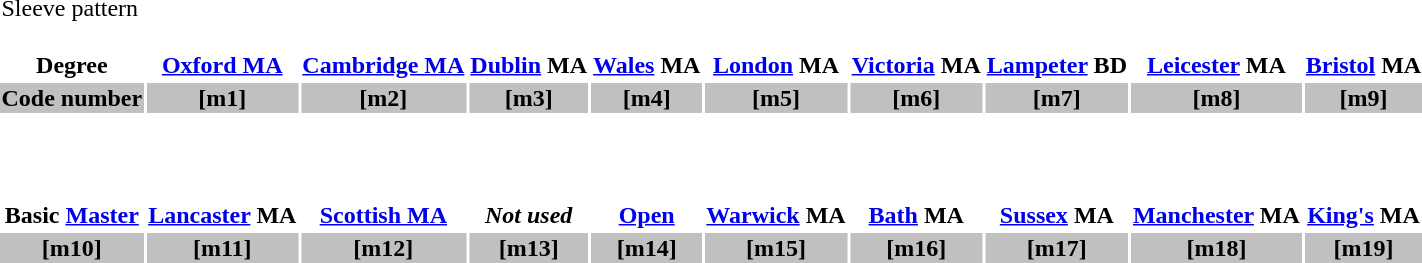<table>
<tr>
<td>Sleeve pattern</td>
<td align="center"></td>
<td align="center"></td>
<td align="center"></td>
<td align="center"></td>
<td align="center"></td>
<td align="center"></td>
<td align="center"></td>
<td align="center"></td>
<td align="center"></td>
</tr>
<tr>
<td></td>
</tr>
<tr style="height:10px"">
<td></td>
</tr>
<tr>
<td align="center"><strong>Degree</strong></td>
<td align="center"><strong><a href='#'>Oxford MA</a></strong></td>
<td align="center"><strong><a href='#'>Cambridge MA</a></strong></td>
<td align="center"><strong><a href='#'>Dublin</a> MA</strong></td>
<td align="center"><strong><a href='#'>Wales</a> MA</strong></td>
<td align="center"><strong><a href='#'>London</a> MA</strong></td>
<td align="center"><strong><a href='#'>Victoria</a> MA</strong></td>
<td align="center"><strong><a href='#'>Lampeter</a> BD</strong></td>
<td align="center"><strong><a href='#'>Leicester</a> MA</strong></td>
<td align="center"><strong><a href='#'>Bristol</a> MA</strong></td>
</tr>
<tr bgcolor="#C0C0C0">
<th><strong>Code number</strong></th>
<th>[m1]</th>
<th>[m2]</th>
<th>[m3]</th>
<th>[m4]</th>
<th>[m5]</th>
<th>[m6]</th>
<th>[m7]</th>
<th>[m8]</th>
<th>[m9]</th>
</tr>
<tr>
<td></td>
</tr>
<tr style="height:30px">
<td></td>
</tr>
<tr>
<td align="center"></td>
<td align="center"></td>
<td align="center"></td>
<td></td>
<td align="center"></td>
<td align="center"></td>
<td align="center"></td>
<td align="center"></td>
<td align="center"></td>
<td align="center"></td>
</tr>
<tr>
<td></td>
</tr>
<tr style="height:10px"">
<td></td>
</tr>
<tr>
<td align="center"><strong>Basic <a href='#'>Master</a></strong></td>
<td align="center"><strong><a href='#'>Lancaster</a> MA</strong></td>
<td align="center"><strong><a href='#'>Scottish MA</a></strong></td>
<td align="center"><strong><em>Not used</em></strong></td>
<td align="center"><strong><a href='#'>Open</a></strong></td>
<td align="center"><strong><a href='#'>Warwick</a> MA</strong></td>
<td align="center"><strong><a href='#'>Bath</a> MA</strong></td>
<td align="center"><strong><a href='#'>Sussex</a> MA</strong></td>
<td align="center"><strong><a href='#'>Manchester</a> MA</strong></td>
<td align="center"><strong><a href='#'>King's</a> MA</strong></td>
</tr>
<tr bgcolor="#C0C0C0">
<th><strong>[m10]</strong></th>
<th>[m11]</th>
<th>[m12]</th>
<th>[m13]</th>
<th>[m14]</th>
<th>[m15]</th>
<th>[m16]</th>
<th>[m17]</th>
<th>[m18]</th>
<th>[m19]</th>
</tr>
<tr>
</tr>
</table>
